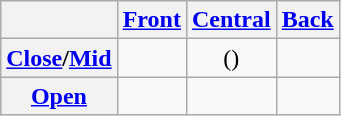<table class="wikitable">
<tr>
<th></th>
<th align="center"><a href='#'>Front</a></th>
<th align="center"><a href='#'>Central</a></th>
<th><a href='#'>Back</a></th>
</tr>
<tr align="center">
<th><a href='#'>Close</a>/<a href='#'>Mid</a></th>
<td></td>
<td>()</td>
<td></td>
</tr>
<tr align="center">
<th><a href='#'>Open</a></th>
<td></td>
<td></td>
<td></td>
</tr>
</table>
